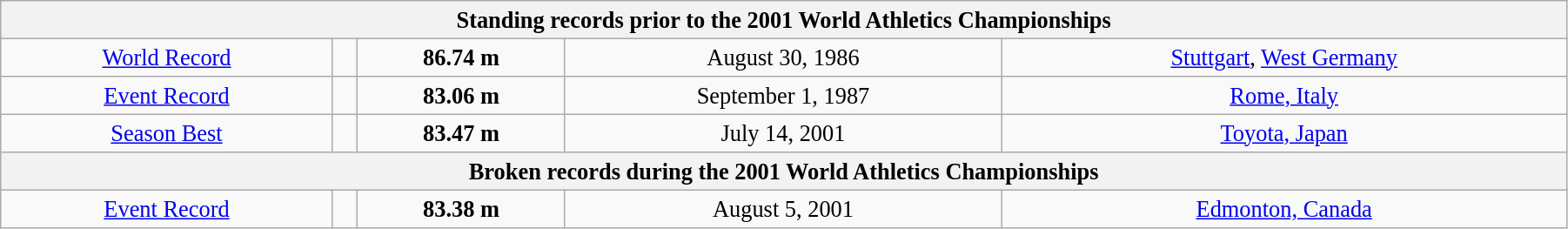<table class="wikitable" style=" text-align:center; font-size:110%;" width="95%">
<tr>
<th colspan="5">Standing records prior to the 2001 World Athletics Championships</th>
</tr>
<tr>
<td><a href='#'>World Record</a></td>
<td></td>
<td><strong>86.74 m </strong></td>
<td>August 30, 1986</td>
<td> <a href='#'>Stuttgart</a>, <a href='#'>West Germany</a></td>
</tr>
<tr>
<td><a href='#'>Event Record</a></td>
<td></td>
<td><strong>83.06 m </strong></td>
<td>September 1, 1987</td>
<td> <a href='#'>Rome, Italy</a></td>
</tr>
<tr>
<td><a href='#'>Season Best</a></td>
<td></td>
<td><strong>83.47 m </strong></td>
<td>July 14, 2001</td>
<td> <a href='#'>Toyota, Japan</a></td>
</tr>
<tr>
<th colspan="5">Broken records during the 2001 World Athletics Championships</th>
</tr>
<tr>
<td><a href='#'>Event Record</a></td>
<td></td>
<td><strong>83.38 m </strong></td>
<td>August 5, 2001</td>
<td> <a href='#'>Edmonton, Canada</a></td>
</tr>
</table>
